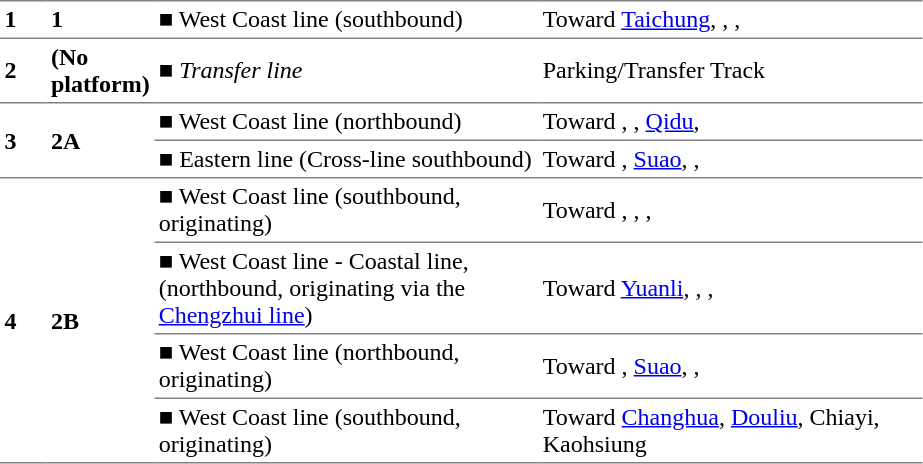<table border=0 cellspacing=0 cellpadding=3>
<tr>
<td width=25 style="border-top:solid 1px gray; border-bottom:solid 1px gray;" rowspan=1><strong>1</strong></td>
<td width=30 style="border-top:solid 1px gray; border-bottom:solid 1px gray;" rowspan=1><span><strong>1</strong></span></td>
<td width=250 style="border-top:solid 1px gray; border-bottom:solid 1px gray;"><span>■</span> West Coast line (southbound)</td>
<td width=250 style="border-top:solid 1px gray; border-bottom:solid 1px gray;">Toward <a href='#'>Taichung</a>, , , </td>
</tr>
<tr>
<td style="border-bottom:solid 1px gray;"><strong>2</strong></td>
<td style="border-bottom:solid 1px gray;"><strong>(No platform)</strong></td>
<td style="border-bottom:solid 1px gray;"><span>■</span> <em>Transfer line</em></td>
<td style="border-bottom:solid 1px gray;">Parking/Transfer Track</td>
</tr>
<tr>
<td style="border-bottom:solid 1px gray;" rowspan=2><strong>3</strong></td>
<td style="border-bottom:solid 1px gray;" rowspan=2><span><strong>2A</strong></span></td>
<td style="border-bottom:solid 1px gray;"><span>■</span> West Coast line (northbound)</td>
<td style="border-bottom:solid 1px gray;">Toward , , <a href='#'>Qidu</a>, </td>
</tr>
<tr>
<td style="border-bottom:solid 1px gray;"><span>■</span> Eastern line (Cross-line southbound)</td>
<td style="border-bottom:solid 1px gray;">Toward , <a href='#'>Suao</a>, , </td>
</tr>
<tr>
<td style="border-bottom:solid 1px gray;" rowspan=4><strong>4</strong></td>
<td style="border-bottom:solid 1px gray;" rowspan=4><span><strong>2B</strong></span></td>
<td style="border-bottom:solid 1px gray;"><span>■</span> West Coast line (southbound, originating)</td>
<td style="border-bottom:solid 1px gray;">Toward , , , </td>
</tr>
<tr>
<td style="border-bottom:solid 1px gray;"><span>■</span> West Coast line - Coastal line, (northbound, originating via the <a href='#'>Chengzhui line</a>)</td>
<td style="border-bottom:solid 1px gray;">Toward <a href='#'>Yuanli</a>, , , </td>
</tr>
<tr>
<td style="border-bottom:solid 1px gray;"><span>■</span> West Coast line (northbound, originating)</td>
<td style="border-bottom:solid 1px gray;">Toward , <a href='#'>Suao</a>, , </td>
</tr>
<tr>
<td style="border-bottom:solid 1px gray;"><span>■</span> West Coast line (southbound, originating)</td>
<td style="border-bottom:solid 1px gray;">Toward <a href='#'>Changhua</a>, <a href='#'>Douliu</a>, Chiayi, Kaohsiung</td>
</tr>
</table>
